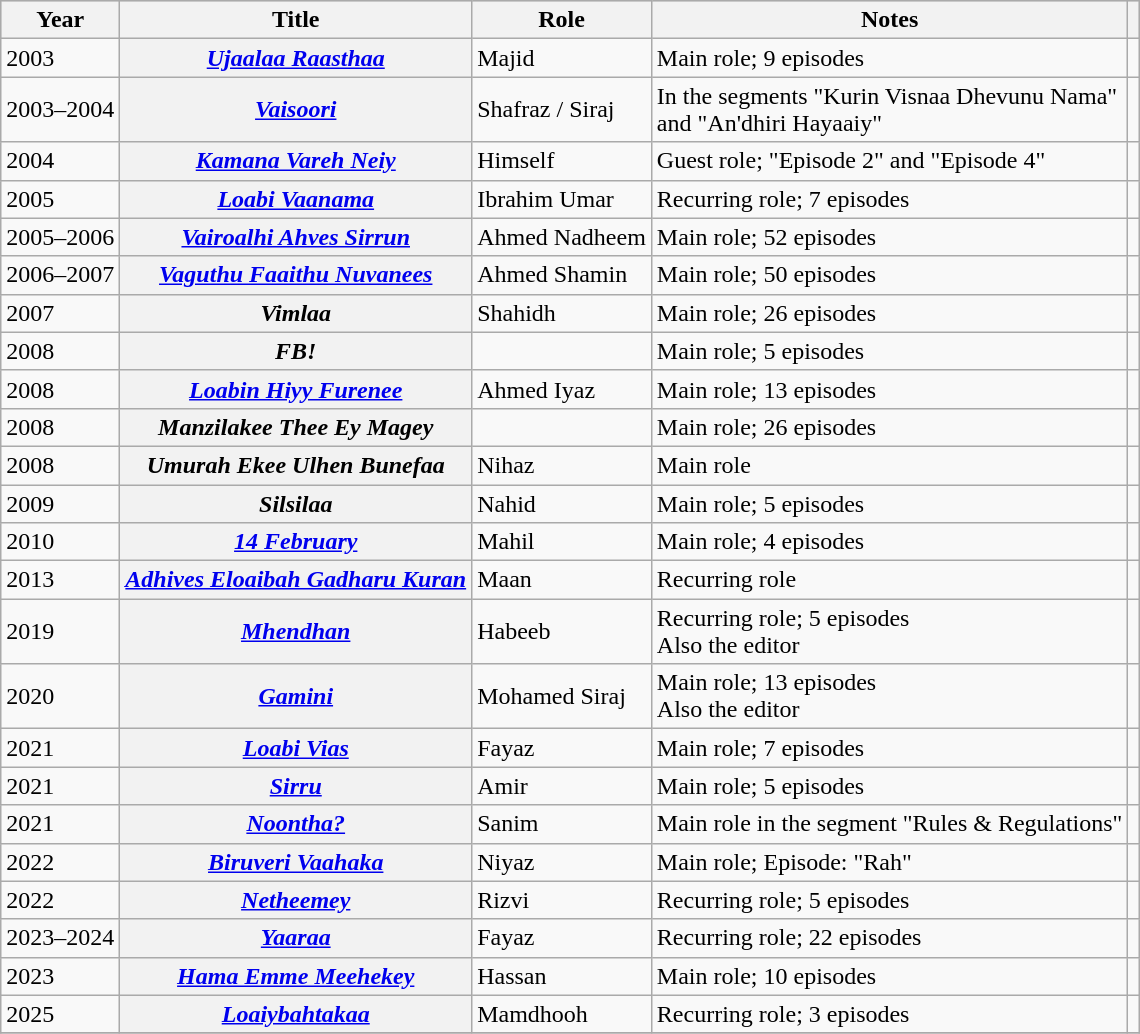<table class="wikitable sortable plainrowheaders">
<tr style="background:#ccc; text-align:center;">
<th scope="col">Year</th>
<th scope="col">Title</th>
<th scope="col">Role</th>
<th scope="col">Notes</th>
<th scope="col" class="unsortable"></th>
</tr>
<tr>
<td>2003</td>
<th scope="row"><em><a href='#'>Ujaalaa Raasthaa</a></em></th>
<td>Majid</td>
<td>Main role; 9 episodes</td>
<td style="text-align: center;"></td>
</tr>
<tr>
<td>2003–2004</td>
<th scope="row"><em><a href='#'>Vaisoori</a></em></th>
<td>Shafraz / Siraj</td>
<td>In the segments "Kurin Visnaa Dhevunu Nama"<br>and "An'dhiri Hayaaiy"</td>
<td style="text-align: center;"></td>
</tr>
<tr>
<td>2004</td>
<th scope="row"><em><a href='#'>Kamana Vareh Neiy</a></em></th>
<td>Himself</td>
<td>Guest role; "Episode 2" and "Episode 4"</td>
<td style="text-align: center;"></td>
</tr>
<tr>
<td>2005</td>
<th scope="row"><em><a href='#'>Loabi Vaanama</a></em></th>
<td>Ibrahim Umar</td>
<td>Recurring role; 7 episodes</td>
<td style="text-align: center;"></td>
</tr>
<tr>
<td>2005–2006</td>
<th scope="row"><em><a href='#'>Vairoalhi Ahves Sirrun</a></em></th>
<td>Ahmed Nadheem</td>
<td>Main role; 52 episodes</td>
<td style="text-align: center;"></td>
</tr>
<tr>
<td>2006–2007</td>
<th scope="row"><em><a href='#'>Vaguthu Faaithu Nuvanees</a></em></th>
<td>Ahmed Shamin</td>
<td>Main role; 50 episodes</td>
<td style="text-align: center;"></td>
</tr>
<tr>
<td>2007</td>
<th scope="row"><em>Vimlaa</em></th>
<td>Shahidh</td>
<td>Main role; 26 episodes</td>
<td></td>
</tr>
<tr>
<td>2008</td>
<th scope="row"><em>FB!</em></th>
<td></td>
<td>Main role; 5 episodes</td>
<td></td>
</tr>
<tr>
<td>2008</td>
<th scope="row"><em><a href='#'>Loabin Hiyy Furenee</a></em></th>
<td>Ahmed Iyaz</td>
<td>Main role; 13 episodes</td>
<td style="text-align: center;"></td>
</tr>
<tr>
<td>2008</td>
<th scope="row"><em>Manzilakee Thee Ey Magey</em></th>
<td></td>
<td>Main role; 26 episodes</td>
<td></td>
</tr>
<tr>
<td>2008</td>
<th scope="row"><em>Umurah Ekee Ulhen Bunefaa</em></th>
<td>Nihaz</td>
<td>Main role</td>
<td></td>
</tr>
<tr>
<td>2009</td>
<th scope="row"><em>Silsilaa</em></th>
<td>Nahid</td>
<td>Main role; 5 episodes</td>
<td></td>
</tr>
<tr>
<td>2010</td>
<th scope="row"><em><a href='#'>14 February</a></em></th>
<td>Mahil</td>
<td>Main role; 4 episodes</td>
<td style="text-align: center;"></td>
</tr>
<tr>
<td>2013</td>
<th scope="row"><em><a href='#'>Adhives Eloaibah Gadharu Kuran</a></em></th>
<td>Maan</td>
<td>Recurring role</td>
<td style="text-align: center;"></td>
</tr>
<tr>
<td>2019</td>
<th scope="row"><em><a href='#'>Mhendhan</a></em></th>
<td>Habeeb</td>
<td>Recurring role; 5 episodes<br>Also the editor</td>
<td style="text-align: center;"></td>
</tr>
<tr>
<td>2020</td>
<th scope="row"><em><a href='#'>Gamini</a></em></th>
<td>Mohamed Siraj</td>
<td>Main role; 13 episodes<br>Also the editor</td>
<td style="text-align: center;"></td>
</tr>
<tr>
<td>2021</td>
<th scope="row"><em><a href='#'>Loabi Vias</a></em></th>
<td>Fayaz</td>
<td>Main role; 7 episodes</td>
<td style="text-align: center;"></td>
</tr>
<tr>
<td>2021</td>
<th scope="row"><em><a href='#'>Sirru</a></em></th>
<td>Amir</td>
<td>Main role; 5 episodes</td>
<td style="text-align: center;"></td>
</tr>
<tr>
<td>2021</td>
<th scope="row"><em><a href='#'>Noontha?</a></em></th>
<td>Sanim</td>
<td>Main role in the segment "Rules & Regulations"</td>
<td style="text-align: center;"></td>
</tr>
<tr>
<td>2022</td>
<th scope="row"><em><a href='#'>Biruveri Vaahaka</a></em></th>
<td>Niyaz</td>
<td>Main role; Episode: "Rah"</td>
<td style="text-align: center;"></td>
</tr>
<tr>
<td>2022</td>
<th scope="row"><em><a href='#'>Netheemey</a></em></th>
<td>Rizvi</td>
<td>Recurring role; 5 episodes</td>
<td style="text-align: center;"></td>
</tr>
<tr>
<td>2023–2024</td>
<th scope="row"><em><a href='#'>Yaaraa</a></em></th>
<td>Fayaz</td>
<td>Recurring role; 22 episodes</td>
<td style="text-align: center;"></td>
</tr>
<tr>
<td>2023</td>
<th scope="row"><em><a href='#'>Hama Emme Meehekey</a></em></th>
<td>Hassan</td>
<td>Main role; 10 episodes</td>
<td style="text-align:center;"></td>
</tr>
<tr>
<td>2025</td>
<th scope="row"><em><a href='#'>Loaiybahtakaa</a></em></th>
<td>Mamdhooh</td>
<td>Recurring role; 3 episodes</td>
<td style="text-align: center;"></td>
</tr>
<tr>
</tr>
</table>
